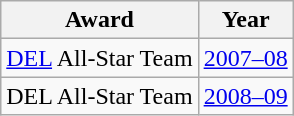<table class="wikitable">
<tr>
<th>Award</th>
<th>Year</th>
</tr>
<tr>
<td><a href='#'>DEL</a> All-Star Team</td>
<td><a href='#'>2007–08</a></td>
</tr>
<tr>
<td>DEL All-Star Team</td>
<td><a href='#'>2008–09</a></td>
</tr>
</table>
